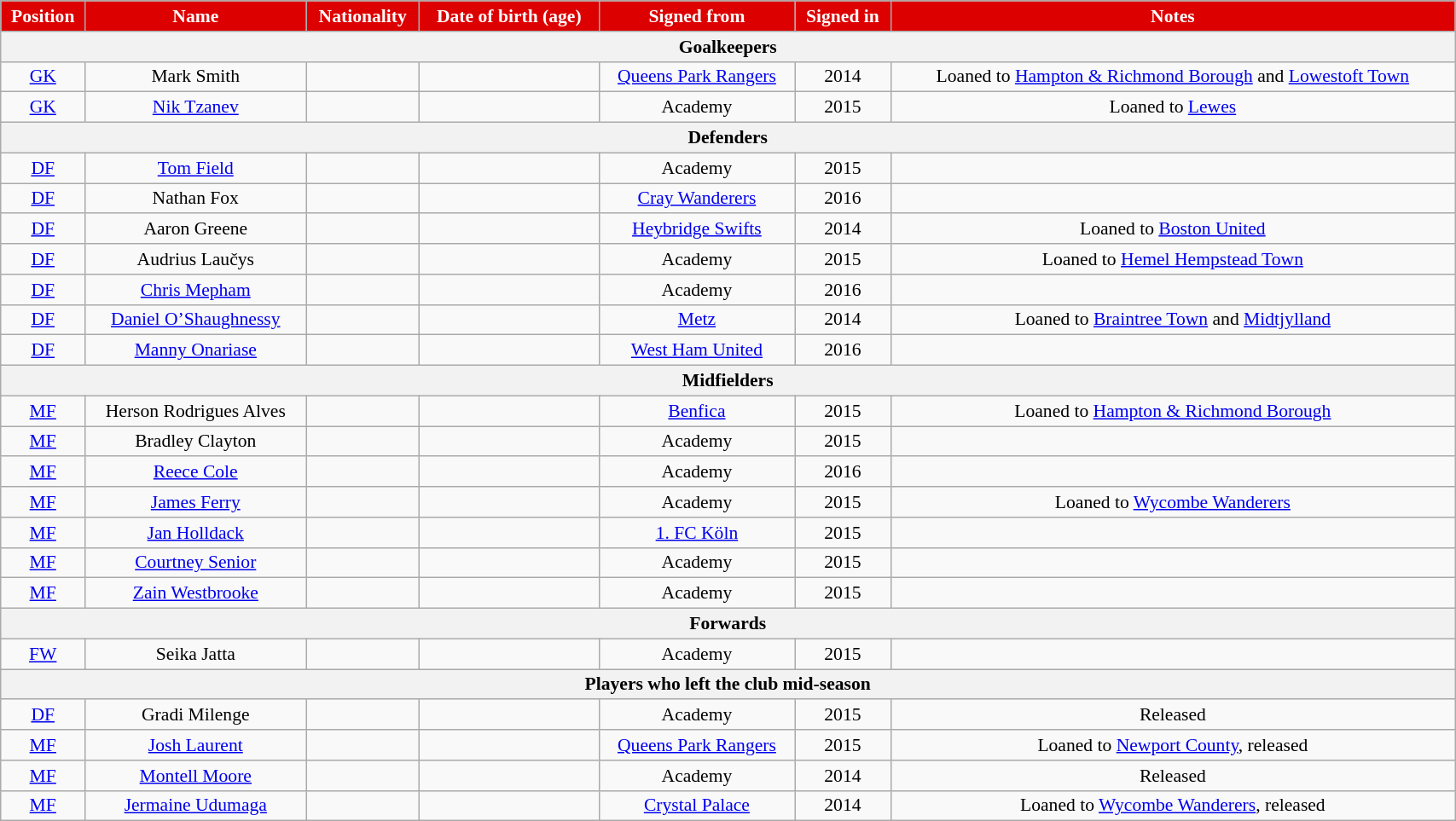<table class="wikitable" style="text-align:center; font-size:90%; width:90%;">
<tr>
<th style="background:#d00; color:white; text-align:center;">Position</th>
<th style="background:#d00; color:white; text-align:center;">Name</th>
<th style="background:#d00; color:white; text-align:center;">Nationality</th>
<th style="background:#d00; color:white; text-align:center;">Date of birth (age)</th>
<th style="background:#d00; color:white; text-align:center;">Signed from</th>
<th style="background:#d00; color:white; text-align:center;">Signed in</th>
<th style="background:#d00; color:white; text-align:center;">Notes</th>
</tr>
<tr>
<th colspan="7">Goalkeepers</th>
</tr>
<tr>
<td><a href='#'>GK</a></td>
<td>Mark Smith</td>
<td></td>
<td></td>
<td><a href='#'>Queens Park Rangers</a></td>
<td>2014</td>
<td>Loaned to <a href='#'>Hampton & Richmond Borough</a> and <a href='#'>Lowestoft Town</a></td>
</tr>
<tr>
<td><a href='#'>GK</a></td>
<td><a href='#'>Nik Tzanev</a></td>
<td></td>
<td></td>
<td>Academy</td>
<td>2015</td>
<td>Loaned to <a href='#'>Lewes</a></td>
</tr>
<tr>
<th colspan="7">Defenders</th>
</tr>
<tr>
<td><a href='#'>DF</a></td>
<td><a href='#'>Tom Field</a></td>
<td></td>
<td></td>
<td>Academy</td>
<td>2015</td>
<td></td>
</tr>
<tr>
<td><a href='#'>DF</a></td>
<td>Nathan Fox</td>
<td></td>
<td></td>
<td><a href='#'>Cray Wanderers</a></td>
<td>2016</td>
<td></td>
</tr>
<tr>
<td><a href='#'>DF</a></td>
<td>Aaron Greene</td>
<td></td>
<td></td>
<td><a href='#'>Heybridge Swifts</a></td>
<td>2014</td>
<td>Loaned to <a href='#'>Boston United</a></td>
</tr>
<tr>
<td><a href='#'>DF</a></td>
<td>Audrius Laučys</td>
<td></td>
<td></td>
<td>Academy</td>
<td>2015</td>
<td>Loaned to <a href='#'>Hemel Hempstead Town</a></td>
</tr>
<tr>
<td><a href='#'>DF</a></td>
<td><a href='#'>Chris Mepham</a></td>
<td></td>
<td></td>
<td>Academy</td>
<td>2016</td>
<td></td>
</tr>
<tr>
<td><a href='#'>DF</a></td>
<td><a href='#'>Daniel O’Shaughnessy</a></td>
<td></td>
<td></td>
<td><a href='#'>Metz</a></td>
<td>2014</td>
<td>Loaned to <a href='#'>Braintree Town</a> and <a href='#'>Midtjylland</a></td>
</tr>
<tr>
<td><a href='#'>DF</a></td>
<td><a href='#'>Manny Onariase</a></td>
<td></td>
<td></td>
<td><a href='#'>West Ham United</a></td>
<td>2016</td>
<td></td>
</tr>
<tr>
<th colspan="7">Midfielders</th>
</tr>
<tr>
<td><a href='#'>MF</a></td>
<td>Herson Rodrigues Alves</td>
<td></td>
<td></td>
<td><a href='#'>Benfica</a></td>
<td>2015</td>
<td>Loaned to <a href='#'>Hampton & Richmond Borough</a></td>
</tr>
<tr>
<td><a href='#'>MF</a></td>
<td>Bradley Clayton</td>
<td></td>
<td></td>
<td>Academy</td>
<td>2015</td>
<td></td>
</tr>
<tr>
<td><a href='#'>MF</a></td>
<td><a href='#'>Reece Cole</a></td>
<td></td>
<td></td>
<td>Academy</td>
<td>2016</td>
<td></td>
</tr>
<tr>
<td><a href='#'>MF</a></td>
<td><a href='#'>James Ferry</a></td>
<td></td>
<td></td>
<td>Academy</td>
<td>2015</td>
<td>Loaned to <a href='#'>Wycombe Wanderers</a></td>
</tr>
<tr>
<td><a href='#'>MF</a></td>
<td><a href='#'>Jan Holldack</a></td>
<td></td>
<td></td>
<td><a href='#'>1. FC Köln</a></td>
<td>2015</td>
<td></td>
</tr>
<tr>
<td><a href='#'>MF</a></td>
<td><a href='#'>Courtney Senior</a></td>
<td></td>
<td></td>
<td>Academy</td>
<td>2015</td>
<td></td>
</tr>
<tr>
<td><a href='#'>MF</a></td>
<td><a href='#'>Zain Westbrooke</a></td>
<td></td>
<td></td>
<td>Academy</td>
<td>2015</td>
<td></td>
</tr>
<tr>
<th colspan="7">Forwards</th>
</tr>
<tr>
<td><a href='#'>FW</a></td>
<td>Seika Jatta</td>
<td></td>
<td></td>
<td>Academy</td>
<td>2015</td>
<td></td>
</tr>
<tr>
<th colspan="7">Players who left the club mid-season</th>
</tr>
<tr>
<td><a href='#'>DF</a></td>
<td>Gradi Milenge</td>
<td></td>
<td></td>
<td>Academy</td>
<td>2015</td>
<td>Released</td>
</tr>
<tr>
<td><a href='#'>MF</a></td>
<td><a href='#'>Josh Laurent</a></td>
<td></td>
<td></td>
<td><a href='#'>Queens Park Rangers</a></td>
<td>2015</td>
<td>Loaned to <a href='#'>Newport County</a>, released</td>
</tr>
<tr>
<td><a href='#'>MF</a></td>
<td><a href='#'>Montell Moore</a></td>
<td></td>
<td></td>
<td>Academy</td>
<td>2014</td>
<td>Released</td>
</tr>
<tr>
<td><a href='#'>MF</a></td>
<td><a href='#'>Jermaine Udumaga</a></td>
<td></td>
<td></td>
<td><a href='#'>Crystal Palace</a></td>
<td>2014</td>
<td>Loaned to <a href='#'>Wycombe Wanderers</a>, released</td>
</tr>
</table>
